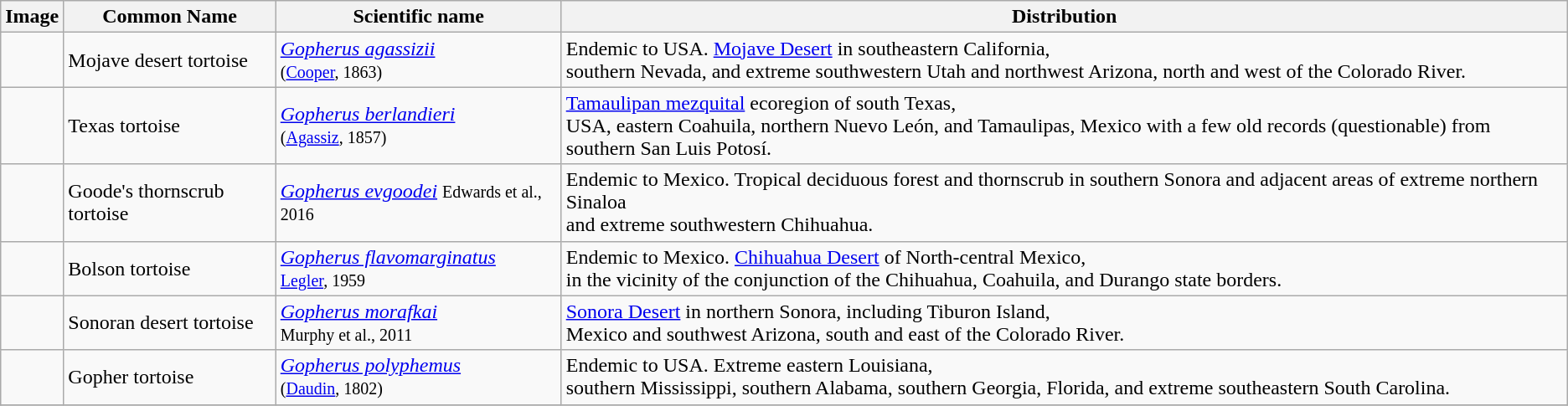<table class="wikitable">
<tr>
<th>Image</th>
<th>Common Name</th>
<th>Scientific name</th>
<th>Distribution</th>
</tr>
<tr>
<td></td>
<td>Mojave desert tortoise</td>
<td><em><a href='#'>Gopherus agassizii</a></em><br><small>(<a href='#'>Cooper</a>, 1863)</small></td>
<td>Endemic to USA. <a href='#'>Mojave Desert</a> in southeastern California,<br>southern Nevada, and extreme southwestern Utah and 
northwest Arizona, north and west of the Colorado River.</td>
</tr>
<tr>
<td></td>
<td>Texas tortoise</td>
<td><em><a href='#'>Gopherus berlandieri</a></em><br><small>(<a href='#'>Agassiz</a>, 1857)</small></td>
<td><a href='#'>Tamaulipan mezquital</a> ecoregion of south Texas,<br>USA, eastern Coahuila, northern Nuevo León, and Tamaulipas,
Mexico with a few old records (questionable) from southern San Luis Potosí.</td>
</tr>
<tr>
<td></td>
<td>Goode's thornscrub tortoise</td>
<td><em><a href='#'>Gopherus evgoodei</a></em> <small>Edwards et al., 2016</small></td>
<td>Endemic to Mexico. Tropical deciduous forest and thornscrub in southern Sonora and adjacent areas of extreme northern Sinaloa<br>and extreme southwestern Chihuahua.</td>
</tr>
<tr>
<td></td>
<td>Bolson tortoise</td>
<td><em><a href='#'>Gopherus flavomarginatus</a></em><br><small><a href='#'>Legler</a>, 1959</small></td>
<td>Endemic to Mexico. <a href='#'>Chihuahua Desert</a> of North-central Mexico,<br>in the vicinity of the conjunction of the Chihuahua, Coahuila, and Durango state borders.</td>
</tr>
<tr>
<td></td>
<td>Sonoran desert tortoise</td>
<td><em><a href='#'>Gopherus morafkai</a></em><br><small>Murphy et al., 2011</small></td>
<td><a href='#'>Sonora Desert</a> in northern Sonora, including Tiburon Island,<br>Mexico and southwest Arizona, south and east of the Colorado River.</td>
</tr>
<tr>
<td></td>
<td>Gopher tortoise</td>
<td><em><a href='#'>Gopherus polyphemus</a></em><br><small>(<a href='#'>Daudin</a>, 1802)</small></td>
<td>Endemic to USA. Extreme eastern Louisiana,<br>southern Mississippi, southern Alabama, southern Georgia, 
Florida, and extreme southeastern South Carolina.</td>
</tr>
<tr>
</tr>
</table>
